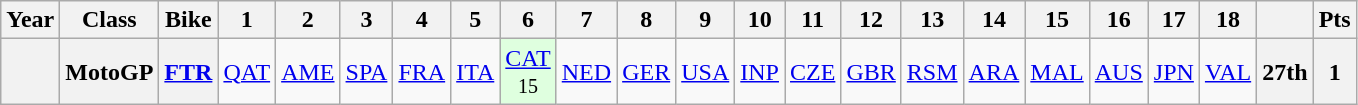<table class="wikitable" style="text-align:center">
<tr>
<th>Year</th>
<th>Class</th>
<th>Bike</th>
<th>1</th>
<th>2</th>
<th>3</th>
<th>4</th>
<th>5</th>
<th>6</th>
<th>7</th>
<th>8</th>
<th>9</th>
<th>10</th>
<th>11</th>
<th>12</th>
<th>13</th>
<th>14</th>
<th>15</th>
<th>16</th>
<th>17</th>
<th>18</th>
<th></th>
<th>Pts</th>
</tr>
<tr>
<th></th>
<th>MotoGP</th>
<th><a href='#'>FTR</a></th>
<td><a href='#'>QAT</a></td>
<td><a href='#'>AME</a></td>
<td><a href='#'>SPA</a></td>
<td><a href='#'>FRA</a></td>
<td><a href='#'>ITA</a></td>
<td style="background:#dfffdf;"><a href='#'>CAT</a><br><small>15</small></td>
<td><a href='#'>NED</a></td>
<td><a href='#'>GER</a></td>
<td><a href='#'>USA</a></td>
<td><a href='#'>INP</a></td>
<td><a href='#'>CZE</a></td>
<td><a href='#'>GBR</a></td>
<td><a href='#'>RSM</a></td>
<td><a href='#'>ARA</a></td>
<td><a href='#'>MAL</a></td>
<td><a href='#'>AUS</a></td>
<td><a href='#'>JPN</a></td>
<td><a href='#'>VAL</a></td>
<th>27th</th>
<th>1</th>
</tr>
</table>
